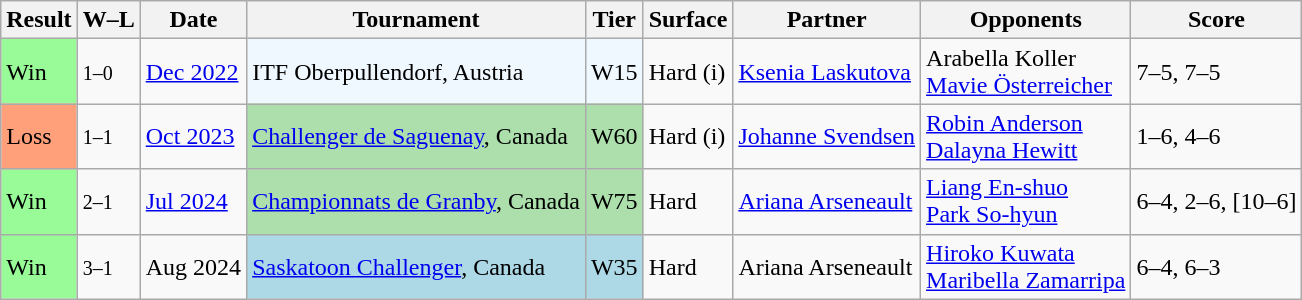<table class="sortable wikitable">
<tr>
<th>Result</th>
<th class="unsortable">W–L</th>
<th>Date</th>
<th>Tournament</th>
<th>Tier</th>
<th>Surface</th>
<th>Partner</th>
<th>Opponents</th>
<th class="unsortable">Score</th>
</tr>
<tr>
<td style="background:#98fb98;">Win</td>
<td><small>1–0</small></td>
<td><a href='#'>Dec 2022</a></td>
<td style="background:#f0f8ff;">ITF Oberpullendorf, Austria</td>
<td style="background:#f0f8ff;">W15</td>
<td>Hard (i)</td>
<td> <a href='#'>Ksenia Laskutova</a></td>
<td> Arabella Koller <br>  <a href='#'>Mavie Österreicher</a></td>
<td>7–5, 7–5</td>
</tr>
<tr>
<td style="background:#ffa07a;">Loss</td>
<td><small>1–1</small></td>
<td><a href='#'>Oct 2023</a></td>
<td style="background:#addfad;"><a href='#'>Challenger de Saguenay</a>, Canada</td>
<td style="background:#addfad;">W60</td>
<td>Hard (i)</td>
<td> <a href='#'>Johanne Svendsen</a></td>
<td> <a href='#'>Robin Anderson</a> <br>  <a href='#'>Dalayna Hewitt</a></td>
<td>1–6, 4–6</td>
</tr>
<tr>
<td style="background:#98fb98;">Win</td>
<td><small>2–1</small></td>
<td><a href='#'>Jul 2024</a></td>
<td style="background:#addfad;"><a href='#'>Championnats de Granby</a>, Canada</td>
<td style="background:#addfad;">W75</td>
<td>Hard</td>
<td> <a href='#'>Ariana Arseneault</a></td>
<td> <a href='#'>Liang En-shuo</a> <br>  <a href='#'>Park So-hyun</a></td>
<td>6–4, 2–6, [10–6]</td>
</tr>
<tr>
<td style="background:#98fb98;">Win</td>
<td><small>3–1</small></td>
<td>Aug 2024</td>
<td style="background:lightblue;"><a href='#'>Saskatoon Challenger</a>, Canada</td>
<td style="background:lightblue;">W35</td>
<td>Hard</td>
<td> Ariana Arseneault</td>
<td> <a href='#'>Hiroko Kuwata</a> <br>  <a href='#'>Maribella Zamarripa</a></td>
<td>6–4, 6–3</td>
</tr>
</table>
